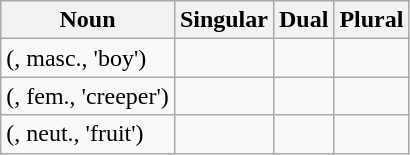<table class="wikitable">
<tr>
<th>Noun</th>
<th>Singular</th>
<th>Dual</th>
<th>Plural</th>
</tr>
<tr>
<td> (, masc., 'boy')</td>
<td> </td>
<td> </td>
<td> </td>
</tr>
<tr>
<td> (, fem., 'creeper')</td>
<td> </td>
<td> </td>
<td> </td>
</tr>
<tr>
<td> (, neut., 'fruit')</td>
<td> </td>
<td> </td>
<td> </td>
</tr>
</table>
